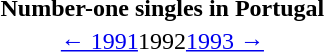<table class="toc" id="toc" summary="Contents">
<tr>
<th>Number-one singles in Portugal</th>
</tr>
<tr>
<td align="center"><a href='#'>← 1991</a>1992<a href='#'>1993 →</a></td>
</tr>
</table>
